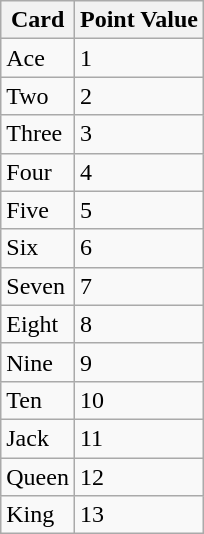<table class="wikitable">
<tr>
<th>Card</th>
<th>Point Value</th>
</tr>
<tr>
<td>Ace</td>
<td>1</td>
</tr>
<tr>
<td>Two</td>
<td>2</td>
</tr>
<tr>
<td>Three</td>
<td>3</td>
</tr>
<tr>
<td>Four</td>
<td>4</td>
</tr>
<tr>
<td>Five</td>
<td>5</td>
</tr>
<tr>
<td>Six</td>
<td>6</td>
</tr>
<tr>
<td>Seven</td>
<td>7</td>
</tr>
<tr>
<td>Eight</td>
<td>8</td>
</tr>
<tr>
<td>Nine</td>
<td>9</td>
</tr>
<tr>
<td>Ten</td>
<td>10</td>
</tr>
<tr>
<td>Jack</td>
<td>11</td>
</tr>
<tr>
<td>Queen</td>
<td>12</td>
</tr>
<tr>
<td>King</td>
<td>13</td>
</tr>
</table>
